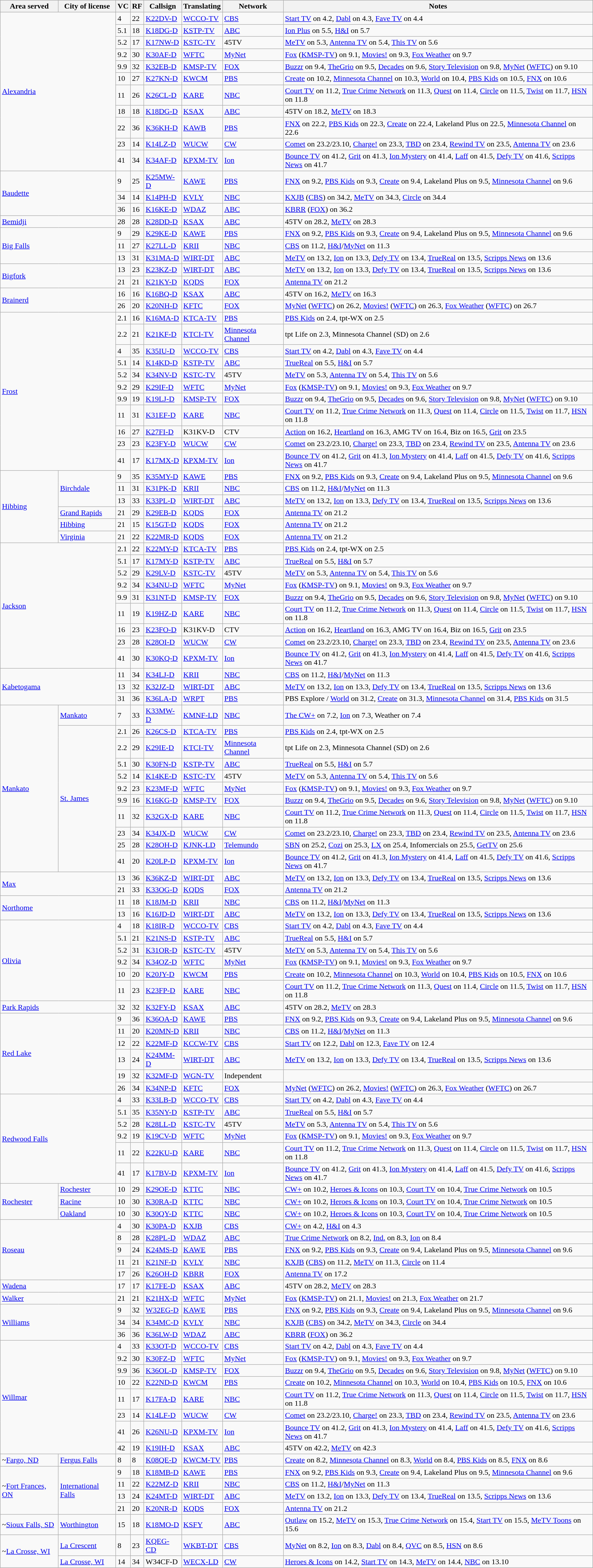<table class="sortable wikitable" style="vertical-align: top; text-align: left; margin: 1em 1em 1em 0; background: #f9f9f9;">
<tr>
<th>Area served</th>
<th>City of license</th>
<th>VC</th>
<th>RF</th>
<th>Callsign</th>
<th>Translating</th>
<th>Network</th>
<th class="unsortable">Notes</th>
</tr>
<tr>
<td colspan="2" rowspan="11"><a href='#'>Alexandria</a></td>
<td>4</td>
<td>22</td>
<td><a href='#'>K22DV-D</a></td>
<td><a href='#'>WCCO-TV</a></td>
<td><a href='#'>CBS</a></td>
<td><a href='#'>Start TV</a> on 4.2, <a href='#'>Dabl</a> on 4.3, <a href='#'>Fave TV</a> on 4.4</td>
</tr>
<tr>
<td>5.1</td>
<td>18</td>
<td><a href='#'>K18DG-D</a></td>
<td><a href='#'>KSTP-TV</a></td>
<td><a href='#'>ABC</a></td>
<td><a href='#'>Ion Plus</a> on 5.5, <a href='#'>H&I</a> on 5.7</td>
</tr>
<tr>
<td>5.2</td>
<td>17</td>
<td><a href='#'>K17NW-D</a></td>
<td><a href='#'>KSTC-TV</a></td>
<td>45TV</td>
<td><a href='#'>MeTV</a> on 5.3, <a href='#'>Antenna TV</a> on 5.4, <a href='#'>This TV</a> on 5.6</td>
</tr>
<tr>
<td>9.2</td>
<td>30</td>
<td><a href='#'>K30AF-D</a></td>
<td><a href='#'>WFTC</a></td>
<td><a href='#'>MyNet</a></td>
<td><a href='#'>Fox</a> (<a href='#'>KMSP-TV</a>) on 9.1, <a href='#'>Movies!</a> on 9.3, <a href='#'>Fox Weather</a> on 9.7</td>
</tr>
<tr>
<td>9.9</td>
<td>32</td>
<td><a href='#'>K32EB-D</a></td>
<td><a href='#'>KMSP-TV</a></td>
<td><a href='#'>FOX</a></td>
<td><a href='#'>Buzzr</a> on 9.4, <a href='#'>TheGrio</a> on 9.5, <a href='#'>Decades</a> on 9.6, <a href='#'>Story Television</a> on 9.8, <a href='#'>MyNet</a> (<a href='#'>WFTC</a>) on 9.10</td>
</tr>
<tr>
<td>10</td>
<td>27</td>
<td><a href='#'>K27KN-D</a></td>
<td><a href='#'>KWCM</a></td>
<td><a href='#'>PBS</a></td>
<td><a href='#'>Create</a> on 10.2, <a href='#'>Minnesota Channel</a> on 10.3, <a href='#'>World</a> on 10.4, <a href='#'>PBS Kids</a> on 10.5, <a href='#'>FNX</a> on 10.6</td>
</tr>
<tr>
<td>11</td>
<td>26</td>
<td><a href='#'>K26CL-D</a></td>
<td><a href='#'>KARE</a></td>
<td><a href='#'>NBC</a></td>
<td><a href='#'>Court TV</a> on 11.2, <a href='#'>True Crime Network</a> on 11.3, <a href='#'>Quest</a> on 11.4, <a href='#'>Circle</a> on 11.5, <a href='#'>Twist</a> on 11.7, <a href='#'>HSN</a> on 11.8</td>
</tr>
<tr>
<td>18</td>
<td>18</td>
<td><a href='#'>K18DG-D</a></td>
<td><a href='#'>KSAX</a></td>
<td><a href='#'>ABC</a></td>
<td>45TV on 18.2, <a href='#'>MeTV</a> on 18.3</td>
</tr>
<tr>
<td>22</td>
<td>36</td>
<td><a href='#'>K36KH-D</a></td>
<td><a href='#'>KAWB</a></td>
<td><a href='#'>PBS</a></td>
<td><a href='#'>FNX</a> on 22.2, <a href='#'>PBS Kids</a> on 22.3, <a href='#'>Create</a> on 22.4, Lakeland Plus on 22.5, <a href='#'>Minnesota Channel</a> on 22.6</td>
</tr>
<tr>
<td>23</td>
<td>14</td>
<td><a href='#'>K14LZ-D</a></td>
<td><a href='#'>WUCW</a></td>
<td><a href='#'>CW</a></td>
<td><a href='#'>Comet</a> on 23.2/23.10, <a href='#'>Charge!</a> on 23.3, <a href='#'>TBD</a> on 23.4, <a href='#'>Rewind TV</a> on 23.5, <a href='#'>Antenna TV</a> on 23.6</td>
</tr>
<tr>
<td>41</td>
<td>34</td>
<td><a href='#'>K34AF-D</a></td>
<td><a href='#'>KPXM-TV</a></td>
<td><a href='#'>Ion</a></td>
<td><a href='#'>Bounce TV</a> on 41.2, <a href='#'>Grit</a> on 41.3, <a href='#'>Ion Mystery</a> on 41.4, <a href='#'>Laff</a> on 41.5, <a href='#'>Defy TV</a> on 41.6, <a href='#'>Scripps News</a> on 41.7</td>
</tr>
<tr>
<td rowspan="3" colspan="2"><a href='#'>Baudette</a></td>
<td>9</td>
<td>25</td>
<td><a href='#'>K25MW-D</a></td>
<td><a href='#'>KAWE</a></td>
<td><a href='#'>PBS</a></td>
<td><a href='#'>FNX</a> on 9.2, <a href='#'>PBS Kids</a> on 9.3, <a href='#'>Create</a> on 9.4, Lakeland Plus on 9.5, <a href='#'>Minnesota Channel</a> on 9.6</td>
</tr>
<tr>
<td>34</td>
<td>14</td>
<td><a href='#'>K14PH-D</a></td>
<td><a href='#'>KVLY</a></td>
<td><a href='#'>NBC</a></td>
<td><a href='#'>KXJB</a> (<a href='#'>CBS</a>) on 34.2, <a href='#'>MeTV</a> on 34.3, <a href='#'>Circle</a> on 34.4</td>
</tr>
<tr>
<td>36</td>
<td>16</td>
<td><a href='#'>K16KE-D</a></td>
<td><a href='#'>WDAZ</a></td>
<td><a href='#'>ABC</a></td>
<td><a href='#'>KBRR</a> (<a href='#'>FOX</a>) on 36.2</td>
</tr>
<tr>
<td colspan="2"><a href='#'>Bemidji</a></td>
<td>28</td>
<td>28</td>
<td><a href='#'>K28DD-D</a></td>
<td><a href='#'>KSAX</a></td>
<td><a href='#'>ABC</a></td>
<td>45TV on 28.2, <a href='#'>MeTV</a> on 28.3</td>
</tr>
<tr>
<td rowspan="3" colspan="2"><a href='#'>Big Falls</a></td>
<td>9</td>
<td>29</td>
<td><a href='#'>K29KE-D</a></td>
<td><a href='#'>KAWE</a></td>
<td><a href='#'>PBS</a></td>
<td><a href='#'>FNX</a> on 9.2, <a href='#'>PBS Kids</a> on 9.3, <a href='#'>Create</a> on 9.4, Lakeland Plus on 9.5, <a href='#'>Minnesota Channel</a> on 9.6</td>
</tr>
<tr>
<td>11</td>
<td>27</td>
<td><a href='#'>K27LL-D</a></td>
<td><a href='#'>KRII</a></td>
<td><a href='#'>NBC</a></td>
<td><a href='#'>CBS</a> on 11.2, <a href='#'>H&I</a>/<a href='#'>MyNet</a> on 11.3</td>
</tr>
<tr>
<td>13</td>
<td>31</td>
<td><a href='#'>K31MA-D</a></td>
<td><a href='#'>WIRT-DT</a></td>
<td><a href='#'>ABC</a></td>
<td><a href='#'>MeTV</a> on 13.2, <a href='#'>Ion</a> on 13.3, <a href='#'>Defy TV</a> on 13.4, <a href='#'>TrueReal</a> on 13.5, <a href='#'>Scripps News</a> on 13.6</td>
</tr>
<tr>
<td rowspan="2" colspan="2"><a href='#'>Bigfork</a></td>
<td>13</td>
<td>23</td>
<td><a href='#'>K23KZ-D</a></td>
<td><a href='#'>WIRT-DT</a></td>
<td><a href='#'>ABC</a></td>
<td><a href='#'>MeTV</a> on 13.2, <a href='#'>Ion</a> on 13.3, <a href='#'>Defy TV</a> on 13.4, <a href='#'>TrueReal</a> on 13.5, <a href='#'>Scripps News</a> on 13.6</td>
</tr>
<tr>
<td>21</td>
<td>21</td>
<td><a href='#'>K21KY-D</a></td>
<td><a href='#'>KQDS</a></td>
<td><a href='#'>FOX</a></td>
<td><a href='#'>Antenna TV</a> on 21.2</td>
</tr>
<tr>
<td rowspan="2" colspan="2"><a href='#'>Brainerd</a></td>
<td>16</td>
<td>16</td>
<td><a href='#'>K16BQ-D</a></td>
<td><a href='#'>KSAX</a></td>
<td><a href='#'>ABC</a></td>
<td>45TV on 16.2, <a href='#'>MeTV</a> on 16.3</td>
</tr>
<tr>
<td>26</td>
<td>20</td>
<td><a href='#'>K20NH-D</a></td>
<td><a href='#'>KFTC</a></td>
<td><a href='#'>FOX</a></td>
<td><a href='#'>MyNet</a> (<a href='#'>WFTC</a>) on 26.2, <a href='#'>Movies!</a> (<a href='#'>WFTC</a>) on 26.3, <a href='#'>Fox Weather</a> (<a href='#'>WFTC</a>) on 26.7</td>
</tr>
<tr>
<td rowspan="11" colspan="2"><a href='#'>Frost</a></td>
<td>2.1</td>
<td>16</td>
<td><a href='#'>K16MA-D</a></td>
<td><a href='#'>KTCA-TV</a></td>
<td><a href='#'>PBS</a></td>
<td><a href='#'>PBS Kids</a> on 2.4, tpt-WX on 2.5</td>
</tr>
<tr>
<td>2.2</td>
<td>21</td>
<td><a href='#'>K21KF-D</a></td>
<td><a href='#'>KTCI-TV</a></td>
<td><a href='#'>Minnesota Channel</a></td>
<td>tpt Life on 2.3, Minnesota Channel (SD) on 2.6</td>
</tr>
<tr>
<td>4</td>
<td>35</td>
<td><a href='#'>K35IU-D</a></td>
<td><a href='#'>WCCO-TV</a></td>
<td><a href='#'>CBS</a></td>
<td><a href='#'>Start TV</a> on 4.2, <a href='#'>Dabl</a> on 4.3, <a href='#'>Fave TV</a> on 4.4</td>
</tr>
<tr>
<td>5.1</td>
<td>14</td>
<td><a href='#'>K14KD-D</a></td>
<td><a href='#'>KSTP-TV</a></td>
<td><a href='#'>ABC</a></td>
<td><a href='#'>TrueReal</a> on 5.5, <a href='#'>H&I</a> on 5.7</td>
</tr>
<tr>
<td>5.2</td>
<td>34</td>
<td><a href='#'>K34NV-D</a></td>
<td><a href='#'>KSTC-TV</a></td>
<td>45TV</td>
<td><a href='#'>MeTV</a> on 5.3, <a href='#'>Antenna TV</a> on 5.4, <a href='#'>This TV</a> on 5.6</td>
</tr>
<tr>
<td>9.2</td>
<td>29</td>
<td><a href='#'>K29IF-D</a></td>
<td><a href='#'>WFTC</a></td>
<td><a href='#'>MyNet</a></td>
<td><a href='#'>Fox</a> (<a href='#'>KMSP-TV</a>) on 9.1, <a href='#'>Movies!</a> on 9.3, <a href='#'>Fox Weather</a> on 9.7</td>
</tr>
<tr>
<td>9.9</td>
<td>19</td>
<td><a href='#'>K19LJ-D</a></td>
<td><a href='#'>KMSP-TV</a></td>
<td><a href='#'>FOX</a></td>
<td><a href='#'>Buzzr</a> on 9.4, <a href='#'>TheGrio</a> on 9.5, <a href='#'>Decades</a> on 9.6, <a href='#'>Story Television</a> on 9.8, <a href='#'>MyNet</a> (<a href='#'>WFTC</a>) on 9.10</td>
</tr>
<tr>
<td>11</td>
<td>31</td>
<td><a href='#'>K31EF-D</a></td>
<td><a href='#'>KARE</a></td>
<td><a href='#'>NBC</a></td>
<td><a href='#'>Court TV</a> on 11.2, <a href='#'>True Crime Network</a> on 11.3, <a href='#'>Quest</a> on 11.4, <a href='#'>Circle</a> on 11.5, <a href='#'>Twist</a> on 11.7, <a href='#'>HSN</a> on 11.8</td>
</tr>
<tr>
<td>16</td>
<td>27</td>
<td><a href='#'>K27FI-D</a></td>
<td>K31KV-D</td>
<td>CTV</td>
<td><a href='#'>Action</a> on 16.2, <a href='#'>Heartland</a> on 16.3, AMG TV on 16.4, Biz on 16.5, <a href='#'>Grit</a> on 23.5</td>
</tr>
<tr>
<td>23</td>
<td>23</td>
<td><a href='#'>K23FY-D</a></td>
<td><a href='#'>WUCW</a></td>
<td><a href='#'>CW</a></td>
<td><a href='#'>Comet</a> on 23.2/23.10, <a href='#'>Charge!</a> on 23.3, <a href='#'>TBD</a> on 23.4, <a href='#'>Rewind TV</a> on 23.5, <a href='#'>Antenna TV</a> on 23.6</td>
</tr>
<tr>
<td>41</td>
<td>17</td>
<td><a href='#'>K17MX-D</a></td>
<td><a href='#'>KPXM-TV</a></td>
<td><a href='#'>Ion</a></td>
<td><a href='#'>Bounce TV</a> on 41.2, <a href='#'>Grit</a> on 41.3, <a href='#'>Ion Mystery</a> on 41.4, <a href='#'>Laff</a> on 41.5, <a href='#'>Defy TV</a> on 41.6, <a href='#'>Scripps News</a> on 41.7</td>
</tr>
<tr>
<td rowspan="6"><a href='#'>Hibbing</a></td>
<td rowspan="3"><a href='#'>Birchdale</a></td>
<td>9</td>
<td>35</td>
<td><a href='#'>K35MY-D</a></td>
<td><a href='#'>KAWE</a></td>
<td><a href='#'>PBS</a></td>
<td><a href='#'>FNX</a> on 9.2, <a href='#'>PBS Kids</a> on 9.3, <a href='#'>Create</a> on 9.4, Lakeland Plus on 9.5, <a href='#'>Minnesota Channel</a> on 9.6</td>
</tr>
<tr>
<td>11</td>
<td>31</td>
<td><a href='#'>K31PK-D</a></td>
<td><a href='#'>KRII</a></td>
<td><a href='#'>NBC</a></td>
<td><a href='#'>CBS</a> on 11.2, <a href='#'>H&I</a>/<a href='#'>MyNet</a> on 11.3</td>
</tr>
<tr>
<td>13</td>
<td>33</td>
<td><a href='#'>K33PL-D</a></td>
<td><a href='#'>WIRT-DT</a></td>
<td><a href='#'>ABC</a></td>
<td><a href='#'>MeTV</a> on 13.2, <a href='#'>Ion</a> on 13.3, <a href='#'>Defy TV</a> on 13.4, <a href='#'>TrueReal</a> on 13.5, <a href='#'>Scripps News</a> on 13.6</td>
</tr>
<tr>
<td><a href='#'>Grand Rapids</a></td>
<td>21</td>
<td>29</td>
<td><a href='#'>K29EB-D</a></td>
<td><a href='#'>KQDS</a></td>
<td><a href='#'>FOX</a></td>
<td><a href='#'>Antenna TV</a> on 21.2</td>
</tr>
<tr>
<td><a href='#'>Hibbing</a></td>
<td>21</td>
<td>15</td>
<td><a href='#'>K15GT-D</a></td>
<td><a href='#'>KQDS</a></td>
<td><a href='#'>FOX</a></td>
<td><a href='#'>Antenna TV</a> on 21.2</td>
</tr>
<tr>
<td><a href='#'>Virginia</a></td>
<td>21</td>
<td>22</td>
<td><a href='#'>K22MR-D</a></td>
<td><a href='#'>KQDS</a></td>
<td><a href='#'>FOX</a></td>
<td><a href='#'>Antenna TV</a> on 21.2</td>
</tr>
<tr>
<td rowspan="9" colspan="2"><a href='#'>Jackson</a></td>
<td>2.1</td>
<td>22</td>
<td><a href='#'>K22MY-D</a></td>
<td><a href='#'>KTCA-TV</a></td>
<td><a href='#'>PBS</a></td>
<td><a href='#'>PBS Kids</a> on 2.4, tpt-WX on 2.5</td>
</tr>
<tr>
<td>5.1</td>
<td>17</td>
<td><a href='#'>K17MY-D</a></td>
<td><a href='#'>KSTP-TV</a></td>
<td><a href='#'>ABC</a></td>
<td><a href='#'>TrueReal</a> on 5.5, <a href='#'>H&I</a> on 5.7</td>
</tr>
<tr>
<td>5.2</td>
<td>29</td>
<td><a href='#'>K29LV-D</a></td>
<td><a href='#'>KSTC-TV</a></td>
<td>45TV</td>
<td><a href='#'>MeTV</a> on 5.3, <a href='#'>Antenna TV</a> on 5.4, <a href='#'>This TV</a> on 5.6</td>
</tr>
<tr>
<td>9.2</td>
<td>34</td>
<td><a href='#'>K34NU-D</a></td>
<td><a href='#'>WFTC</a></td>
<td><a href='#'>MyNet</a></td>
<td><a href='#'>Fox</a> (<a href='#'>KMSP-TV</a>) on 9.1, <a href='#'>Movies!</a> on 9.3, <a href='#'>Fox Weather</a> on 9.7</td>
</tr>
<tr>
<td>9.9</td>
<td>31</td>
<td><a href='#'>K31NT-D</a></td>
<td><a href='#'>KMSP-TV</a></td>
<td><a href='#'>FOX</a></td>
<td><a href='#'>Buzzr</a> on 9.4, <a href='#'>TheGrio</a> on 9.5, <a href='#'>Decades</a> on 9.6, <a href='#'>Story Television</a> on 9.8, <a href='#'>MyNet</a> (<a href='#'>WFTC</a>) on 9.10</td>
</tr>
<tr>
<td>11</td>
<td>19</td>
<td><a href='#'>K19HZ-D</a></td>
<td><a href='#'>KARE</a></td>
<td><a href='#'>NBC</a></td>
<td><a href='#'>Court TV</a> on 11.2, <a href='#'>True Crime Network</a> on 11.3, <a href='#'>Quest</a> on 11.4, <a href='#'>Circle</a> on 11.5, <a href='#'>Twist</a> on 11.7, <a href='#'>HSN</a> on 11.8</td>
</tr>
<tr>
<td>16</td>
<td>23</td>
<td><a href='#'>K23FO-D</a></td>
<td>K31KV-D</td>
<td>CTV</td>
<td><a href='#'>Action</a> on 16.2, <a href='#'>Heartland</a> on 16.3, AMG TV on 16.4, Biz on 16.5, <a href='#'>Grit</a> on 23.5</td>
</tr>
<tr>
<td>23</td>
<td>28</td>
<td><a href='#'>K28OI-D</a></td>
<td><a href='#'>WUCW</a></td>
<td><a href='#'>CW</a></td>
<td><a href='#'>Comet</a> on 23.2/23.10, <a href='#'>Charge!</a> on 23.3, <a href='#'>TBD</a> on 23.4, <a href='#'>Rewind TV</a> on 23.5, <a href='#'>Antenna TV</a> on 23.6</td>
</tr>
<tr>
<td>41</td>
<td>30</td>
<td><a href='#'>K30KQ-D</a></td>
<td><a href='#'>KPXM-TV</a></td>
<td><a href='#'>Ion</a></td>
<td><a href='#'>Bounce TV</a> on 41.2, <a href='#'>Grit</a> on 41.3, <a href='#'>Ion Mystery</a> on 41.4, <a href='#'>Laff</a> on 41.5, <a href='#'>Defy TV</a> on 41.6, <a href='#'>Scripps News</a> on 41.7</td>
</tr>
<tr>
<td rowspan="3" colspan="2"><a href='#'>Kabetogama</a></td>
<td>11</td>
<td>34</td>
<td><a href='#'>K34LJ-D</a></td>
<td><a href='#'>KRII</a></td>
<td><a href='#'>NBC</a></td>
<td><a href='#'>CBS</a> on 11.2, <a href='#'>H&I</a>/<a href='#'>MyNet</a> on 11.3</td>
</tr>
<tr>
<td>13</td>
<td>32</td>
<td><a href='#'>K32JZ-D</a></td>
<td><a href='#'>WIRT-DT</a></td>
<td><a href='#'>ABC</a></td>
<td><a href='#'>MeTV</a> on 13.2, <a href='#'>Ion</a> on 13.3, <a href='#'>Defy TV</a> on 13.4, <a href='#'>TrueReal</a> on 13.5, <a href='#'>Scripps News</a> on 13.6</td>
</tr>
<tr>
<td>31</td>
<td>36</td>
<td><a href='#'>K36LA-D</a></td>
<td><a href='#'>WRPT</a></td>
<td><a href='#'>PBS</a></td>
<td>PBS Explore / <a href='#'>World</a> on 31.2, <a href='#'>Create</a> on 31.3, <a href='#'>Minnesota Channel</a> on 31.4, <a href='#'>PBS Kids</a> on 31.5</td>
</tr>
<tr>
<td rowspan="11"><a href='#'>Mankato</a></td>
<td><a href='#'>Mankato</a></td>
<td>7</td>
<td>33</td>
<td><a href='#'>K33MW-D</a></td>
<td><a href='#'>KMNF-LD</a></td>
<td><a href='#'>NBC</a></td>
<td><a href='#'>The CW+</a> on 7.2, <a href='#'>Ion</a> on 7.3, Weather on 7.4</td>
</tr>
<tr>
<td rowspan="10"><a href='#'>St. James</a></td>
<td>2.1</td>
<td>26</td>
<td><a href='#'>K26CS-D</a></td>
<td><a href='#'>KTCA-TV</a></td>
<td><a href='#'>PBS</a></td>
<td><a href='#'>PBS Kids</a> on 2.4, tpt-WX on 2.5</td>
</tr>
<tr>
<td>2.2</td>
<td>29</td>
<td><a href='#'>K29IE-D</a></td>
<td><a href='#'>KTCI-TV</a></td>
<td><a href='#'>Minnesota Channel</a></td>
<td>tpt Life on 2.3, Minnesota Channel (SD) on 2.6</td>
</tr>
<tr>
<td>5.1</td>
<td>30</td>
<td><a href='#'>K30FN-D</a></td>
<td><a href='#'>KSTP-TV</a></td>
<td><a href='#'>ABC</a></td>
<td><a href='#'>TrueReal</a> on 5.5, <a href='#'>H&I</a> on 5.7</td>
</tr>
<tr>
<td>5.2</td>
<td>14</td>
<td><a href='#'>K14KE-D</a></td>
<td><a href='#'>KSTC-TV</a></td>
<td>45TV</td>
<td><a href='#'>MeTV</a> on 5.3, <a href='#'>Antenna TV</a> on 5.4, <a href='#'>This TV</a> on 5.6</td>
</tr>
<tr>
<td>9.2</td>
<td>23</td>
<td><a href='#'>K23MF-D</a></td>
<td><a href='#'>WFTC</a></td>
<td><a href='#'>MyNet</a></td>
<td><a href='#'>Fox</a> (<a href='#'>KMSP-TV</a>) on 9.1, <a href='#'>Movies!</a> on 9.3, <a href='#'>Fox Weather</a> on 9.7</td>
</tr>
<tr>
<td>9.9</td>
<td>16</td>
<td><a href='#'>K16KG-D</a></td>
<td><a href='#'>KMSP-TV</a></td>
<td><a href='#'>FOX</a></td>
<td><a href='#'>Buzzr</a> on 9.4, <a href='#'>TheGrio</a> on 9.5, <a href='#'>Decades</a> on 9.6, <a href='#'>Story Television</a> on 9.8, <a href='#'>MyNet</a> (<a href='#'>WFTC</a>) on 9.10</td>
</tr>
<tr>
<td>11</td>
<td>32</td>
<td><a href='#'>K32GX-D</a></td>
<td><a href='#'>KARE</a></td>
<td><a href='#'>NBC</a></td>
<td><a href='#'>Court TV</a> on 11.2, <a href='#'>True Crime Network</a> on 11.3, <a href='#'>Quest</a> on 11.4, <a href='#'>Circle</a> on 11.5, <a href='#'>Twist</a> on 11.7, <a href='#'>HSN</a> on 11.8</td>
</tr>
<tr>
<td>23</td>
<td>34</td>
<td><a href='#'>K34JX-D</a></td>
<td><a href='#'>WUCW</a></td>
<td><a href='#'>CW</a></td>
<td><a href='#'>Comet</a> on 23.2/23.10, <a href='#'>Charge!</a> on 23.3, <a href='#'>TBD</a> on 23.4, <a href='#'>Rewind TV</a> on 23.5, <a href='#'>Antenna TV</a> on 23.6</td>
</tr>
<tr>
<td>25</td>
<td>28</td>
<td><a href='#'>K28OH-D</a></td>
<td><a href='#'>KJNK-LD</a></td>
<td><a href='#'>Telemundo</a></td>
<td><a href='#'>SBN</a> on 25.2, <a href='#'>Cozi</a> on 25.3, <a href='#'>LX</a> on 25.4, Infomercials on 25.5, <a href='#'>GetTV</a> on 25.6</td>
</tr>
<tr>
<td>41</td>
<td>20</td>
<td><a href='#'>K20LP-D</a></td>
<td><a href='#'>KPXM-TV</a></td>
<td><a href='#'>Ion</a></td>
<td><a href='#'>Bounce TV</a> on 41.2, <a href='#'>Grit</a> on 41.3, <a href='#'>Ion Mystery</a> on 41.4, <a href='#'>Laff</a> on 41.5, <a href='#'>Defy TV</a> on 41.6, <a href='#'>Scripps News</a> on 41.7</td>
</tr>
<tr>
<td rowspan="2" colspan="2"><a href='#'>Max</a></td>
<td>13</td>
<td>36</td>
<td><a href='#'>K36KZ-D</a></td>
<td><a href='#'>WIRT-DT</a></td>
<td><a href='#'>ABC</a></td>
<td><a href='#'>MeTV</a> on 13.2, <a href='#'>Ion</a> on 13.3, <a href='#'>Defy TV</a> on 13.4, <a href='#'>TrueReal</a> on 13.5, <a href='#'>Scripps News</a> on 13.6</td>
</tr>
<tr>
<td>21</td>
<td>33</td>
<td><a href='#'>K33OG-D</a></td>
<td><a href='#'>KQDS</a></td>
<td><a href='#'>FOX</a></td>
<td><a href='#'>Antenna TV</a> on 21.2</td>
</tr>
<tr>
<td rowspan=2" colspan="2"><a href='#'>Northome</a></td>
<td>11</td>
<td>18</td>
<td><a href='#'>K18JM-D</a></td>
<td><a href='#'>KRII</a></td>
<td><a href='#'>NBC</a></td>
<td><a href='#'>CBS</a> on 11.2, <a href='#'>H&I</a>/<a href='#'>MyNet</a> on 11.3</td>
</tr>
<tr>
<td>13</td>
<td>16</td>
<td><a href='#'>K16JD-D</a></td>
<td><a href='#'>WIRT-DT</a></td>
<td><a href='#'>ABC</a></td>
<td><a href='#'>MeTV</a> on 13.2, <a href='#'>Ion</a> on 13.3, <a href='#'>Defy TV</a> on 13.4, <a href='#'>TrueReal</a> on 13.5, <a href='#'>Scripps News</a> on 13.6</td>
</tr>
<tr>
<td rowspan="6" colspan="2"><a href='#'>Olivia</a></td>
<td>4</td>
<td>18</td>
<td><a href='#'>K18IR-D</a></td>
<td><a href='#'>WCCO-TV</a></td>
<td><a href='#'>CBS</a></td>
<td><a href='#'>Start TV</a> on 4.2, <a href='#'>Dabl</a> on 4.3, <a href='#'>Fave TV</a> on 4.4</td>
</tr>
<tr>
<td>5.1</td>
<td>21</td>
<td><a href='#'>K21NS-D</a></td>
<td><a href='#'>KSTP-TV</a></td>
<td><a href='#'>ABC</a></td>
<td><a href='#'>TrueReal</a> on 5.5, <a href='#'>H&I</a> on 5.7</td>
</tr>
<tr>
<td>5.2</td>
<td>31</td>
<td><a href='#'>K31OR-D</a></td>
<td><a href='#'>KSTC-TV</a></td>
<td>45TV</td>
<td><a href='#'>MeTV</a> on 5.3, <a href='#'>Antenna TV</a> on 5.4, <a href='#'>This TV</a> on 5.6</td>
</tr>
<tr>
<td>9.2</td>
<td>34</td>
<td><a href='#'>K34OZ-D</a></td>
<td><a href='#'>WFTC</a></td>
<td><a href='#'>MyNet</a></td>
<td><a href='#'>Fox</a> (<a href='#'>KMSP-TV</a>) on 9.1, <a href='#'>Movies!</a> on 9.3, <a href='#'>Fox Weather</a> on 9.7</td>
</tr>
<tr>
<td>10</td>
<td>20</td>
<td><a href='#'>K20JY-D</a></td>
<td><a href='#'>KWCM</a></td>
<td><a href='#'>PBS</a></td>
<td><a href='#'>Create</a> on 10.2, <a href='#'>Minnesota Channel</a> on 10.3, <a href='#'>World</a> on 10.4, <a href='#'>PBS Kids</a> on 10.5, <a href='#'>FNX</a> on 10.6</td>
</tr>
<tr>
<td>11</td>
<td>23</td>
<td><a href='#'>K23FP-D</a></td>
<td><a href='#'>KARE</a></td>
<td><a href='#'>NBC</a></td>
<td><a href='#'>Court TV</a> on 11.2, <a href='#'>True Crime Network</a> on 11.3, <a href='#'>Quest</a> on 11.4, <a href='#'>Circle</a> on 11.5, <a href='#'>Twist</a> on 11.7, <a href='#'>HSN</a> on 11.8</td>
</tr>
<tr>
<td colspan="2"><a href='#'>Park Rapids</a></td>
<td>32</td>
<td>32</td>
<td><a href='#'>K32FY-D</a></td>
<td><a href='#'>KSAX</a></td>
<td><a href='#'>ABC</a></td>
<td>45TV on 28.2, <a href='#'>MeTV</a> on 28.3</td>
</tr>
<tr>
<td colspan="2" rowspan="6"><a href='#'>Red Lake</a></td>
<td>9</td>
<td>36</td>
<td><a href='#'>K36OA-D</a></td>
<td><a href='#'>KAWE</a></td>
<td><a href='#'>PBS</a></td>
<td><a href='#'>FNX</a> on 9.2, <a href='#'>PBS Kids</a> on 9.3, <a href='#'>Create</a> on 9.4, Lakeland Plus on 9.5, <a href='#'>Minnesota Channel</a> on 9.6</td>
</tr>
<tr>
<td>11</td>
<td>20</td>
<td><a href='#'>K20MN-D</a></td>
<td><a href='#'>KRII</a></td>
<td><a href='#'>NBC</a></td>
<td><a href='#'>CBS</a> on 11.2, <a href='#'>H&I</a>/<a href='#'>MyNet</a> on 11.3</td>
</tr>
<tr>
<td>12</td>
<td>22</td>
<td><a href='#'>K22MF-D</a></td>
<td><a href='#'>KCCW-TV</a></td>
<td><a href='#'>CBS</a></td>
<td><a href='#'>Start TV</a> on 12.2, <a href='#'>Dabl</a> on 12.3, <a href='#'>Fave TV</a> on 12.4</td>
</tr>
<tr>
<td>13</td>
<td>24</td>
<td><a href='#'>K24MM-D</a></td>
<td><a href='#'>WIRT-DT</a></td>
<td><a href='#'>ABC</a></td>
<td><a href='#'>MeTV</a> on 13.2, <a href='#'>Ion</a> on 13.3, <a href='#'>Defy TV</a> on 13.4, <a href='#'>TrueReal</a> on 13.5, <a href='#'>Scripps News</a> on 13.6</td>
</tr>
<tr>
<td>19</td>
<td>32</td>
<td><a href='#'>K32MF-D</a></td>
<td><a href='#'>WGN-TV</a></td>
<td>Independent</td>
<td></td>
</tr>
<tr>
<td>26</td>
<td>34</td>
<td><a href='#'>K34NP-D</a></td>
<td><a href='#'>KFTC</a></td>
<td><a href='#'>FOX</a></td>
<td><a href='#'>MyNet</a> (<a href='#'>WFTC</a>) on 26.2, <a href='#'>Movies!</a> (<a href='#'>WFTC</a>) on 26.3, <a href='#'>Fox Weather</a> (<a href='#'>WFTC</a>) on 26.7</td>
</tr>
<tr>
<td rowspan="6" colspan="2"><a href='#'>Redwood Falls</a></td>
<td>4</td>
<td>33</td>
<td><a href='#'>K33LB-D</a></td>
<td><a href='#'>WCCO-TV</a></td>
<td><a href='#'>CBS</a></td>
<td><a href='#'>Start TV</a> on 4.2, <a href='#'>Dabl</a> on 4.3, <a href='#'>Fave TV</a> on 4.4</td>
</tr>
<tr>
<td>5.1</td>
<td>35</td>
<td><a href='#'>K35NY-D</a></td>
<td><a href='#'>KSTP-TV</a></td>
<td><a href='#'>ABC</a></td>
<td><a href='#'>TrueReal</a> on 5.5, <a href='#'>H&I</a> on 5.7</td>
</tr>
<tr>
<td>5.2</td>
<td>28</td>
<td><a href='#'>K28LL-D</a></td>
<td><a href='#'>KSTC-TV</a></td>
<td>45TV</td>
<td><a href='#'>MeTV</a> on 5.3, <a href='#'>Antenna TV</a> on 5.4, <a href='#'>This TV</a> on 5.6</td>
</tr>
<tr>
<td>9.2</td>
<td>19</td>
<td><a href='#'>K19CV-D</a></td>
<td><a href='#'>WFTC</a></td>
<td><a href='#'>MyNet</a></td>
<td><a href='#'>Fox</a> (<a href='#'>KMSP-TV</a>) on 9.1, <a href='#'>Movies!</a> on 9.3, <a href='#'>Fox Weather</a> on 9.7</td>
</tr>
<tr>
<td>11</td>
<td>22</td>
<td><a href='#'>K22KU-D</a></td>
<td><a href='#'>KARE</a></td>
<td><a href='#'>NBC</a></td>
<td><a href='#'>Court TV</a> on 11.2, <a href='#'>True Crime Network</a> on 11.3, <a href='#'>Quest</a> on 11.4, <a href='#'>Circle</a> on 11.5, <a href='#'>Twist</a> on 11.7, <a href='#'>HSN</a> on 11.8</td>
</tr>
<tr>
<td>41</td>
<td>17</td>
<td><a href='#'>K17BV-D</a></td>
<td><a href='#'>KPXM-TV</a></td>
<td><a href='#'>Ion</a></td>
<td><a href='#'>Bounce TV</a> on 41.2, <a href='#'>Grit</a> on 41.3, <a href='#'>Ion Mystery</a> on 41.4, <a href='#'>Laff</a> on 41.5, <a href='#'>Defy TV</a> on 41.6, <a href='#'>Scripps News</a> on 41.7</td>
</tr>
<tr>
<td rowspan="3"><a href='#'>Rochester</a></td>
<td><a href='#'>Rochester</a></td>
<td>10</td>
<td>29</td>
<td><a href='#'>K29OE-D</a></td>
<td><a href='#'>KTTC</a></td>
<td><a href='#'>NBC</a></td>
<td><a href='#'>CW+</a> on 10.2, <a href='#'>Heroes & Icons</a> on 10.3, <a href='#'>Court TV</a> on 10.4, <a href='#'>True Crime Network</a> on 10.5</td>
</tr>
<tr>
<td><a href='#'>Racine</a></td>
<td>10</td>
<td>30</td>
<td><a href='#'>K30RA-D</a></td>
<td><a href='#'>KTTC</a></td>
<td><a href='#'>NBC</a></td>
<td><a href='#'>CW+</a> on 10.2, <a href='#'>Heroes & Icons</a> on 10.3, <a href='#'>Court TV</a> on 10.4, <a href='#'>True Crime Network</a> on 10.5</td>
</tr>
<tr>
<td><a href='#'>Oakland</a></td>
<td>10</td>
<td>30</td>
<td><a href='#'>K30QY-D</a></td>
<td><a href='#'>KTTC</a></td>
<td><a href='#'>NBC</a></td>
<td><a href='#'>CW+</a> on 10.2, <a href='#'>Heroes & Icons</a> on 10.3, <a href='#'>Court TV</a> on 10.4, <a href='#'>True Crime Network</a> on 10.5</td>
</tr>
<tr>
<td rowspan="5" colspan="2"><a href='#'>Roseau</a></td>
<td>4</td>
<td>30</td>
<td><a href='#'>K30PA-D</a></td>
<td><a href='#'>KXJB</a></td>
<td><a href='#'>CBS</a></td>
<td><a href='#'>CW+</a> on 4.2, <a href='#'>H&I</a> on 4.3</td>
</tr>
<tr>
<td>8</td>
<td>28</td>
<td><a href='#'>K28PL-D</a></td>
<td><a href='#'>WDAZ</a></td>
<td><a href='#'>ABC</a></td>
<td><a href='#'>True Crime Network</a> on 8.2, <a href='#'>Ind.</a> on 8.3, <a href='#'>Ion</a> on 8.4</td>
</tr>
<tr>
<td>9</td>
<td>24</td>
<td><a href='#'>K24MS-D</a></td>
<td><a href='#'>KAWE</a></td>
<td><a href='#'>PBS</a></td>
<td><a href='#'>FNX</a> on 9.2, <a href='#'>PBS Kids</a> on 9.3, <a href='#'>Create</a> on 9.4, Lakeland Plus on 9.5, <a href='#'>Minnesota Channel</a> on 9.6</td>
</tr>
<tr>
<td>11</td>
<td>21</td>
<td><a href='#'>K21NF-D</a></td>
<td><a href='#'>KVLY</a></td>
<td><a href='#'>NBC</a></td>
<td><a href='#'>KXJB</a> (<a href='#'>CBS</a>) on 11.2, <a href='#'>MeTV</a> on 11.3, <a href='#'>Circle</a> on 11.4</td>
</tr>
<tr>
<td>17</td>
<td>26</td>
<td><a href='#'>K26OH-D</a></td>
<td><a href='#'>KBRR</a></td>
<td><a href='#'>FOX</a></td>
<td><a href='#'>Antenna TV</a> on 17.2</td>
</tr>
<tr>
<td colspan="2"><a href='#'>Wadena</a></td>
<td>17</td>
<td>17</td>
<td><a href='#'>K17FE-D</a></td>
<td><a href='#'>KSAX</a></td>
<td><a href='#'>ABC</a></td>
<td>45TV on 28.2, <a href='#'>MeTV</a> on 28.3</td>
</tr>
<tr>
<td colspan="2"><a href='#'>Walker</a></td>
<td>21</td>
<td>21</td>
<td><a href='#'>K21HX-D</a></td>
<td><a href='#'>WFTC</a></td>
<td><a href='#'>MyNet</a></td>
<td><a href='#'>Fox</a> (<a href='#'>KMSP-TV</a>) on 21.1, <a href='#'>Movies!</a> on 21.3, <a href='#'>Fox Weather</a> on 21.7</td>
</tr>
<tr>
<td rowspan="3" colspan="2"><a href='#'>Williams</a></td>
<td>9</td>
<td>32</td>
<td><a href='#'>W32EG-D</a></td>
<td><a href='#'>KAWE</a></td>
<td><a href='#'>PBS</a></td>
<td><a href='#'>FNX</a> on 9.2, <a href='#'>PBS Kids</a> on 9.3, <a href='#'>Create</a> on 9.4, Lakeland Plus on 9.5, <a href='#'>Minnesota Channel</a> on 9.6</td>
</tr>
<tr>
<td>34</td>
<td>34</td>
<td><a href='#'>K34MC-D</a></td>
<td><a href='#'>KVLY</a></td>
<td><a href='#'>NBC</a></td>
<td><a href='#'>KXJB</a> (<a href='#'>CBS</a>) on 34.2, <a href='#'>MeTV</a> on 34.3, <a href='#'>Circle</a> on 34.4</td>
</tr>
<tr>
<td>36</td>
<td>36</td>
<td><a href='#'>K36LW-D</a></td>
<td><a href='#'>WDAZ</a></td>
<td><a href='#'>ABC</a></td>
<td><a href='#'>KBRR</a> (<a href='#'>FOX</a>) on 36.2</td>
</tr>
<tr>
<td colspan="2" rowspan="8"><a href='#'>Willmar</a></td>
<td>4</td>
<td>33</td>
<td><a href='#'>K33OT-D</a></td>
<td><a href='#'>WCCO-TV</a></td>
<td><a href='#'>CBS</a></td>
<td><a href='#'>Start TV</a> on 4.2, <a href='#'>Dabl</a> on 4.3, <a href='#'>Fave TV</a> on 4.4</td>
</tr>
<tr>
<td>9.2</td>
<td>30</td>
<td><a href='#'>K30FZ-D</a></td>
<td><a href='#'>WFTC</a></td>
<td><a href='#'>MyNet</a></td>
<td><a href='#'>Fox</a> (<a href='#'>KMSP-TV</a>) on 9.1, <a href='#'>Movies!</a> on 9.3, <a href='#'>Fox Weather</a> on 9.7</td>
</tr>
<tr>
<td>9.9</td>
<td>36</td>
<td><a href='#'>K36OL-D</a></td>
<td><a href='#'>KMSP-TV</a></td>
<td><a href='#'>FOX</a></td>
<td><a href='#'>Buzzr</a> on 9.4, <a href='#'>TheGrio</a> on 9.5, <a href='#'>Decades</a> on 9.6, <a href='#'>Story Television</a> on 9.8, <a href='#'>MyNet</a> (<a href='#'>WFTC</a>) on 9.10</td>
</tr>
<tr>
<td>10</td>
<td>22</td>
<td><a href='#'>K22ND-D</a></td>
<td><a href='#'>KWCM</a></td>
<td><a href='#'>PBS</a></td>
<td><a href='#'>Create</a> on 10.2, <a href='#'>Minnesota Channel</a> on 10.3, <a href='#'>World</a> on 10.4, <a href='#'>PBS Kids</a> on 10.5, <a href='#'>FNX</a> on 10.6</td>
</tr>
<tr>
<td>11</td>
<td>17</td>
<td><a href='#'>K17FA-D</a></td>
<td><a href='#'>KARE</a></td>
<td><a href='#'>NBC</a></td>
<td><a href='#'>Court TV</a> on 11.2, <a href='#'>True Crime Network</a> on 11.3, <a href='#'>Quest</a> on 11.4, <a href='#'>Circle</a> on 11.5, <a href='#'>Twist</a> on 11.7, <a href='#'>HSN</a> on 11.8</td>
</tr>
<tr>
<td>23</td>
<td>14</td>
<td><a href='#'>K14LF-D</a></td>
<td><a href='#'>WUCW</a></td>
<td><a href='#'>CW</a></td>
<td><a href='#'>Comet</a> on 23.2/23.10, <a href='#'>Charge!</a> on 23.3, <a href='#'>TBD</a> on 23.4, <a href='#'>Rewind TV</a> on 23.5, <a href='#'>Antenna TV</a> on 23.6</td>
</tr>
<tr>
<td>41</td>
<td>26</td>
<td><a href='#'>K26NU-D</a></td>
<td><a href='#'>KPXM-TV</a></td>
<td><a href='#'>Ion</a></td>
<td><a href='#'>Bounce TV</a> on 41.2, <a href='#'>Grit</a> on 41.3, <a href='#'>Ion Mystery</a> on 41.4, <a href='#'>Laff</a> on 41.5, <a href='#'>Defy TV</a> on 41.6, <a href='#'>Scripps News</a> on 41.7</td>
</tr>
<tr>
<td>42</td>
<td>19</td>
<td><a href='#'>K19IH-D</a></td>
<td><a href='#'>KSAX</a></td>
<td><a href='#'>ABC</a></td>
<td>45TV on 42.2, <a href='#'>MeTV</a> on 42.3</td>
</tr>
<tr>
<td>~<a href='#'>Fargo, ND</a></td>
<td><a href='#'>Fergus Falls</a></td>
<td>8</td>
<td>8</td>
<td><a href='#'>K08QE-D</a></td>
<td><a href='#'>KWCM-TV</a></td>
<td><a href='#'>PBS</a></td>
<td><a href='#'>Create</a> on 8.2, <a href='#'>Minnesota Channel</a> on 8.3, <a href='#'>World</a> on 8.4, <a href='#'>PBS Kids</a> on 8.5, <a href='#'>FNX</a> on 8.6</td>
</tr>
<tr>
<td rowspan="4">~<a href='#'>Fort Frances, ON</a></td>
<td rowspan="4"><a href='#'>International Falls</a></td>
<td>9</td>
<td>18</td>
<td><a href='#'>K18MB-D</a></td>
<td><a href='#'>KAWE</a></td>
<td><a href='#'>PBS</a></td>
<td><a href='#'>FNX</a> on 9.2, <a href='#'>PBS Kids</a> on 9.3, <a href='#'>Create</a> on 9.4, Lakeland Plus on 9.5, <a href='#'>Minnesota Channel</a> on 9.6</td>
</tr>
<tr>
<td>11</td>
<td>22</td>
<td><a href='#'>K22MZ-D</a></td>
<td><a href='#'>KRII</a></td>
<td><a href='#'>NBC</a></td>
<td><a href='#'>CBS</a> on 11.2, <a href='#'>H&I</a>/<a href='#'>MyNet</a> on 11.3</td>
</tr>
<tr>
<td>13</td>
<td>24</td>
<td><a href='#'>K24MT-D</a></td>
<td><a href='#'>WIRT-DT</a></td>
<td><a href='#'>ABC</a></td>
<td><a href='#'>MeTV</a> on 13.2, <a href='#'>Ion</a> on 13.3, <a href='#'>Defy TV</a> on 13.4, <a href='#'>TrueReal</a> on 13.5, <a href='#'>Scripps News</a> on 13.6</td>
</tr>
<tr>
<td>21</td>
<td>20</td>
<td><a href='#'>K20NR-D</a></td>
<td><a href='#'>KQDS</a></td>
<td><a href='#'>FOX</a></td>
<td><a href='#'>Antenna TV</a> on 21.2</td>
</tr>
<tr>
<td>~<a href='#'>Sioux Falls, SD</a></td>
<td><a href='#'>Worthington</a></td>
<td>15</td>
<td>18</td>
<td><a href='#'>K18MO-D</a></td>
<td><a href='#'>KSFY</a></td>
<td><a href='#'>ABC</a></td>
<td><a href='#'>Outlaw</a> on 15.2, <a href='#'>MeTV</a> on 15.3, <a href='#'>True Crime Network</a> on 15.4, <a href='#'>Start TV</a> on 15.5, <a href='#'>MeTV Toons</a> on 15.6</td>
</tr>
<tr>
<td rowspan="2">~<a href='#'>La Crosse, WI</a></td>
<td><a href='#'>La Crescent</a></td>
<td>8</td>
<td>23</td>
<td><a href='#'>KQEG-CD</a></td>
<td><a href='#'>WKBT-DT</a></td>
<td><a href='#'>CBS</a></td>
<td><a href='#'>MyNet</a> on 8.2, <a href='#'>Ion</a> on 8.3, <a href='#'>Dabl</a> on 8.4, <a href='#'>QVC</a> on 8.5, <a href='#'>HSN</a> on 8.6</td>
</tr>
<tr>
<td><a href='#'>La Crosse, WI</a></td>
<td>14</td>
<td>34</td>
<td>W34CF-D</td>
<td><a href='#'>WECX-LD</a></td>
<td><a href='#'>CW</a></td>
<td><a href='#'>Heroes & Icons</a> on 14.2, <a href='#'>Start TV</a> on 14.3, <a href='#'>MeTV</a> on 14.4, <a href='#'>NBC</a> on 13.10</td>
</tr>
</table>
